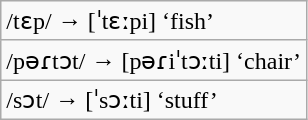<table class="wikitable">
<tr>
<td>/tɛp/ → [ˈtɛːpi] ‘fish’</td>
</tr>
<tr>
<td>/pəɾtɔt/ → [pəɾiˈtɔːti] ‘chair’</td>
</tr>
<tr>
<td>/sɔt/ → [ˈsɔːti] ‘stuff’</td>
</tr>
</table>
